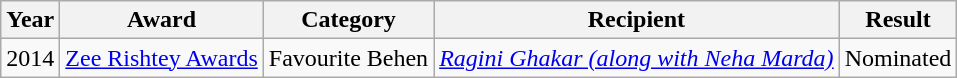<table class="wikitable">
<tr>
<th>Year</th>
<th>Award</th>
<th>Category</th>
<th>Recipient</th>
<th>Result</th>
</tr>
<tr>
<td>2014</td>
<td><a href='#'>Zee Rishtey Awards</a></td>
<td>Favourite Behen</td>
<td><em><a href='#'>Ragini Ghakar (along with Neha Marda)</a></em></td>
<td>Nominated</td>
</tr>
</table>
